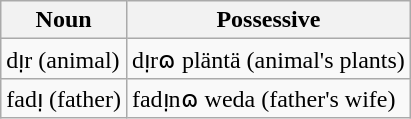<table class="wikitable">
<tr>
<th>Noun</th>
<th>Possessive</th>
</tr>
<tr>
<td>dı̣r (animal)</td>
<td>dı̣rɷ pläntä (animal's plants)</td>
</tr>
<tr>
<td>fadı̣ (father)</td>
<td>fadı̣nɷ weda (father's wife)</td>
</tr>
</table>
